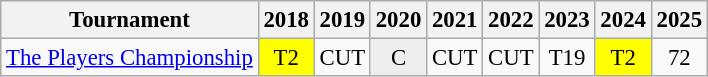<table class="wikitable" style="font-size:95%;text-align:center;">
<tr>
<th>Tournament</th>
<th>2018</th>
<th>2019</th>
<th>2020</th>
<th>2021</th>
<th>2022</th>
<th>2023</th>
<th>2024</th>
<th>2025</th>
</tr>
<tr>
<td align=left><a href='#'>The Players Championship</a></td>
<td style="background:yellow;">T2</td>
<td>CUT</td>
<td style="background:#eeeeee;">C</td>
<td>CUT</td>
<td>CUT</td>
<td>T19</td>
<td style="background:yellow;">T2</td>
<td>72</td>
</tr>
</table>
